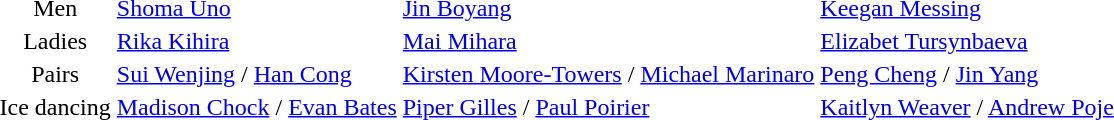<table>
<tr>
<td align=center>Men</td>
<td> <a href='#'>Shoma Uno</a></td>
<td> <a href='#'>Jin Boyang</a></td>
<td> <a href='#'>Keegan Messing</a></td>
</tr>
<tr>
<td align=center>Ladies</td>
<td> <a href='#'>Rika Kihira</a></td>
<td> <a href='#'>Mai Mihara</a></td>
<td> <a href='#'>Elizabet Tursynbaeva</a></td>
</tr>
<tr>
<td align=center>Pairs</td>
<td> <a href='#'>Sui Wenjing</a> / <a href='#'>Han Cong</a></td>
<td> <a href='#'>Kirsten Moore-Towers</a> / <a href='#'>Michael Marinaro</a></td>
<td> <a href='#'>Peng Cheng</a> / <a href='#'>Jin Yang</a></td>
</tr>
<tr>
<td align=center>Ice dancing</td>
<td> <a href='#'>Madison Chock</a> / <a href='#'>Evan Bates</a></td>
<td> <a href='#'>Piper Gilles</a> / <a href='#'>Paul Poirier</a></td>
<td> <a href='#'>Kaitlyn Weaver</a> / <a href='#'>Andrew Poje</a></td>
</tr>
</table>
